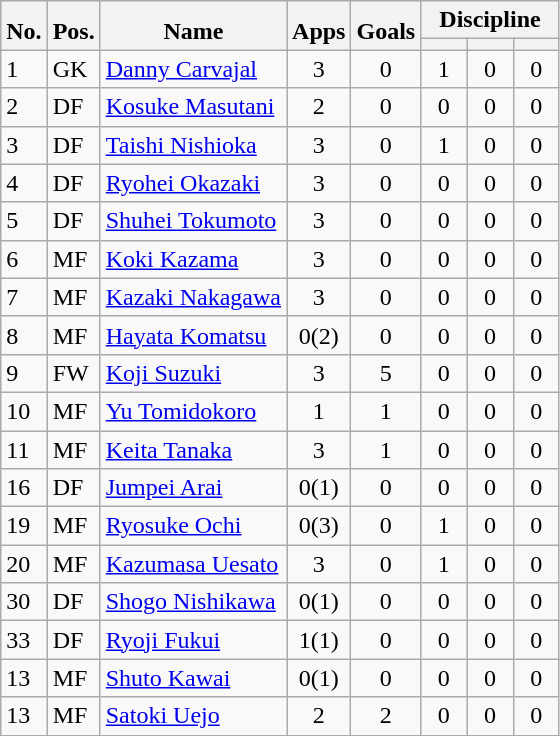<table class="wikitable" style="text-align:center">
<tr>
<th rowspan=2 style="vertical-align:bottom;">No.</th>
<th rowspan=2 style="vertical-align:bottom;">Pos.</th>
<th rowspan=2 style="vertical-align:bottom;">Name</th>
<th rowspan=2 style="vertical-align:bottom;">Apps</th>
<th rowspan=2 style="vertical-align:bottom;">Goals</th>
<th colspan=3 style="width:85px;">Discipline</th>
</tr>
<tr>
<th></th>
<th></th>
<th></th>
</tr>
<tr>
<td align="left">1</td>
<td align="left">GK</td>
<td align="left"> <a href='#'>Danny Carvajal</a></td>
<td>3</td>
<td>0</td>
<td>1</td>
<td>0</td>
<td>0</td>
</tr>
<tr>
<td align="left">2</td>
<td align="left">DF</td>
<td align="left"> <a href='#'>Kosuke Masutani</a></td>
<td>2</td>
<td>0</td>
<td>0</td>
<td>0</td>
<td>0</td>
</tr>
<tr>
<td align="left">3</td>
<td align="left">DF</td>
<td align="left"> <a href='#'>Taishi Nishioka</a></td>
<td>3</td>
<td>0</td>
<td>1</td>
<td>0</td>
<td>0</td>
</tr>
<tr>
<td align="left">4</td>
<td align="left">DF</td>
<td align="left"> <a href='#'>Ryohei Okazaki</a></td>
<td>3</td>
<td>0</td>
<td>0</td>
<td>0</td>
<td>0</td>
</tr>
<tr>
<td align="left">5</td>
<td align="left">DF</td>
<td align="left"> <a href='#'>Shuhei Tokumoto</a></td>
<td>3</td>
<td>0</td>
<td>0</td>
<td>0</td>
<td>0</td>
</tr>
<tr>
<td align="left">6</td>
<td align="left">MF</td>
<td align="left"> <a href='#'>Koki Kazama</a></td>
<td>3</td>
<td>0</td>
<td>0</td>
<td>0</td>
<td>0</td>
</tr>
<tr>
<td align="left">7</td>
<td align="left">MF</td>
<td align="left"> <a href='#'>Kazaki Nakagawa</a></td>
<td>3</td>
<td>0</td>
<td>0</td>
<td>0</td>
<td>0</td>
</tr>
<tr>
<td align="left">8</td>
<td align="left">MF</td>
<td align="left"> <a href='#'>Hayata Komatsu</a></td>
<td>0(2)</td>
<td>0</td>
<td>0</td>
<td>0</td>
<td>0</td>
</tr>
<tr>
<td align="left">9</td>
<td align="left">FW</td>
<td align="left"> <a href='#'>Koji Suzuki</a></td>
<td>3</td>
<td>5</td>
<td>0</td>
<td>0</td>
<td>0</td>
</tr>
<tr>
<td align="left">10</td>
<td align="left">MF</td>
<td align="left"> <a href='#'>Yu Tomidokoro</a></td>
<td>1</td>
<td>1</td>
<td>0</td>
<td>0</td>
<td>0</td>
</tr>
<tr>
<td align="left">11</td>
<td align="left">MF</td>
<td align="left"> <a href='#'>Keita Tanaka</a></td>
<td>3</td>
<td>1</td>
<td>0</td>
<td>0</td>
<td>0</td>
</tr>
<tr>
<td align="left">16</td>
<td align="left">DF</td>
<td align="left"> <a href='#'>Jumpei Arai</a></td>
<td>0(1)</td>
<td>0</td>
<td>0</td>
<td>0</td>
<td>0</td>
</tr>
<tr>
<td align="left">19</td>
<td align="left">MF</td>
<td align="left"> <a href='#'>Ryosuke Ochi</a></td>
<td>0(3)</td>
<td>0</td>
<td>1</td>
<td>0</td>
<td>0</td>
</tr>
<tr>
<td align="left">20</td>
<td align="left">MF</td>
<td align="left"> <a href='#'>Kazumasa Uesato</a></td>
<td>3</td>
<td>0</td>
<td>1</td>
<td>0</td>
<td>0</td>
</tr>
<tr>
<td align="left">30</td>
<td align="left">DF</td>
<td align="left"> <a href='#'>Shogo Nishikawa</a></td>
<td>0(1)</td>
<td>0</td>
<td>0</td>
<td>0</td>
<td>0</td>
</tr>
<tr>
<td align="left">33</td>
<td align="left">DF</td>
<td align="left"> <a href='#'>Ryoji Fukui</a></td>
<td>1(1)</td>
<td>0</td>
<td>0</td>
<td>0</td>
<td>0</td>
</tr>
<tr>
<td align="left">13</td>
<td align="left">MF</td>
<td align="left"> <a href='#'>Shuto Kawai</a></td>
<td>0(1)</td>
<td>0</td>
<td>0</td>
<td>0</td>
<td>0</td>
</tr>
<tr>
<td align="left">13</td>
<td align="left">MF</td>
<td align="left"> <a href='#'>Satoki Uejo</a></td>
<td>2</td>
<td>2</td>
<td>0</td>
<td>0</td>
<td>0</td>
</tr>
<tr>
</tr>
</table>
